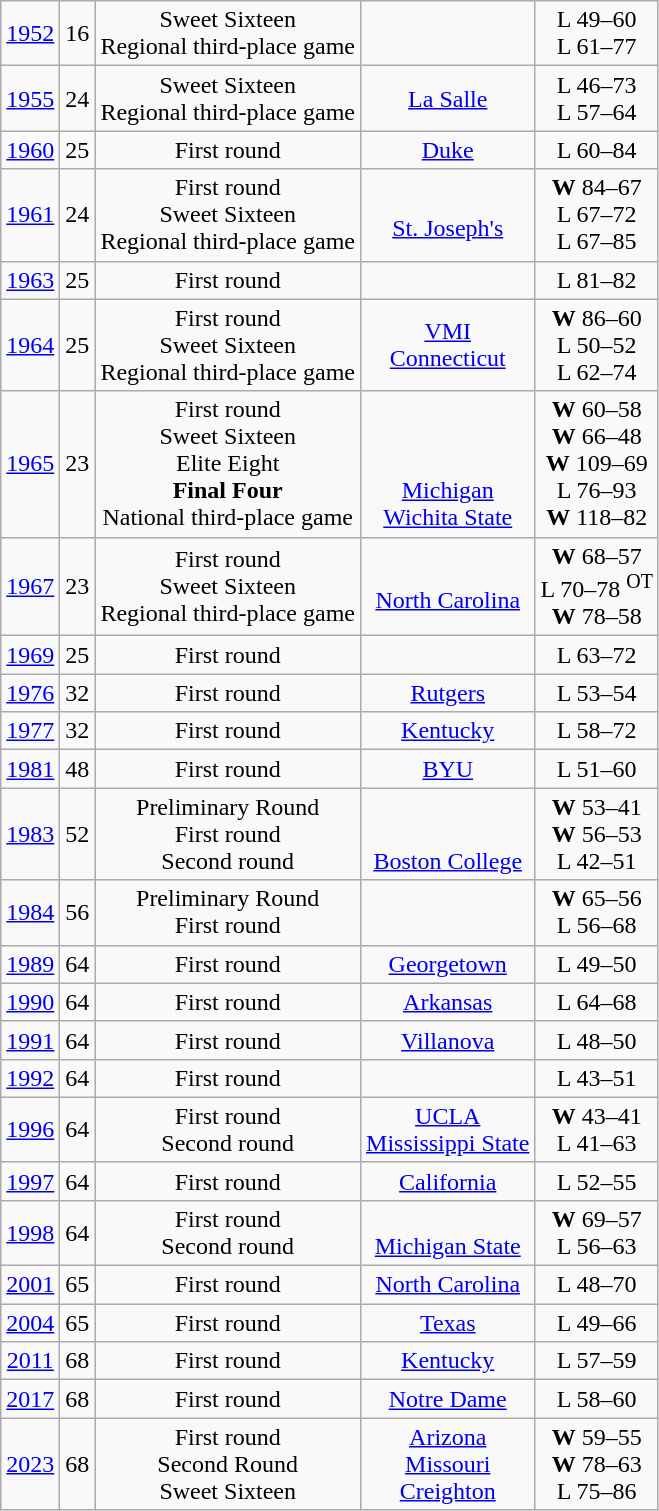<table class="wikitable">
<tr align="center">
<td><a href='#'>1952</a></td>
<td>16</td>
<td>Sweet Sixteen<br>Regional third-place game</td>
<td><br></td>
<td>L 49–60<br>L 61–77</td>
</tr>
<tr align="center">
<td><a href='#'>1955</a></td>
<td>24</td>
<td>Sweet Sixteen<br>Regional third-place game</td>
<td><a href='#'>La Salle</a><br></td>
<td>L 46–73<br>L 57–64</td>
</tr>
<tr align="center">
<td><a href='#'>1960</a></td>
<td>25</td>
<td>First round</td>
<td><a href='#'>Duke</a></td>
<td>L 60–84</td>
</tr>
<tr align="center">
<td><a href='#'>1961</a></td>
<td>24</td>
<td>First round<br>Sweet Sixteen<br>Regional third-place game</td>
<td><br><a href='#'>St. Joseph's</a><br></td>
<td><strong>W</strong> 84–67<br>L 67–72<br>L 67–85</td>
</tr>
<tr align="center">
<td><a href='#'>1963</a></td>
<td>25</td>
<td>First round</td>
<td></td>
<td>L 81–82</td>
</tr>
<tr align="center">
<td><a href='#'>1964</a></td>
<td>25</td>
<td>First round<br>Sweet Sixteen<br>Regional third-place game</td>
<td><a href='#'>VMI</a><br><a href='#'>Connecticut</a><br></td>
<td><strong>W</strong> 86–60<br>L 50–52<br>L 62–74</td>
</tr>
<tr align="center">
<td><a href='#'>1965</a></td>
<td>23</td>
<td>First round<br>Sweet Sixteen<br>Elite Eight<br><strong>Final Four</strong><br>National third-place game</td>
<td><br><br><br><a href='#'>Michigan</a><br><a href='#'>Wichita State</a></td>
<td><strong>W</strong> 60–58<br><strong>W</strong> 66–48<br><strong>W</strong> 109–69<br>L 76–93<br><strong>W</strong> 118–82</td>
</tr>
<tr align="center">
<td><a href='#'>1967</a></td>
<td>23</td>
<td>First round<br>Sweet Sixteen<br>Regional third-place game</td>
<td><br><a href='#'>North Carolina</a><br></td>
<td><strong>W</strong> 68–57<br>L 70–78 <sup>OT</sup><br><strong>W</strong> 78–58</td>
</tr>
<tr align="center">
<td><a href='#'>1969</a></td>
<td>25</td>
<td>First round</td>
<td></td>
<td>L 63–72</td>
</tr>
<tr align="center">
<td><a href='#'>1976</a></td>
<td>32</td>
<td>First round</td>
<td><a href='#'>Rutgers</a></td>
<td>L 53–54</td>
</tr>
<tr align="center">
<td><a href='#'>1977</a></td>
<td>32</td>
<td>First round</td>
<td><a href='#'>Kentucky</a></td>
<td>L 58–72</td>
</tr>
<tr align="center">
<td><a href='#'>1981</a></td>
<td>48</td>
<td>First round</td>
<td><a href='#'>BYU</a></td>
<td>L 51–60</td>
</tr>
<tr align="center">
<td><a href='#'>1983</a></td>
<td>52</td>
<td>Preliminary Round<br>First round<br>Second round</td>
<td><br><br><a href='#'>Boston College</a></td>
<td><strong>W</strong> 53–41<br><strong>W</strong> 56–53<br>L 42–51</td>
</tr>
<tr align="center">
<td><a href='#'>1984</a></td>
<td>56</td>
<td>Preliminary Round<br>First round</td>
<td><br></td>
<td><strong>W</strong> 65–56<br>L 56–68</td>
</tr>
<tr align="center">
<td><a href='#'>1989</a></td>
<td>64</td>
<td>First round</td>
<td><a href='#'>Georgetown</a></td>
<td>L 49–50</td>
</tr>
<tr align="center">
<td><a href='#'>1990</a></td>
<td>64</td>
<td>First round</td>
<td><a href='#'>Arkansas</a></td>
<td>L 64–68</td>
</tr>
<tr align="center">
<td><a href='#'>1991</a></td>
<td>64</td>
<td>First round</td>
<td><a href='#'>Villanova</a></td>
<td>L 48–50</td>
</tr>
<tr align="center">
<td><a href='#'>1992</a></td>
<td>64</td>
<td>First round</td>
<td></td>
<td>L 43–51</td>
</tr>
<tr align="center">
<td><a href='#'>1996</a></td>
<td>64</td>
<td>First round<br>Second round</td>
<td><a href='#'>UCLA</a><br><a href='#'>Mississippi State</a></td>
<td><strong>W</strong> 43–41<br>L 41–63</td>
</tr>
<tr align="center">
<td><a href='#'>1997</a></td>
<td>64</td>
<td>First round</td>
<td><a href='#'>California</a></td>
<td>L 52–55</td>
</tr>
<tr align="center">
<td><a href='#'>1998</a></td>
<td>64</td>
<td>First round<br>Second round</td>
<td><br><a href='#'>Michigan State</a></td>
<td><strong>W</strong> 69–57<br>L 56–63</td>
</tr>
<tr align="center">
<td><a href='#'>2001</a></td>
<td>65</td>
<td>First round</td>
<td><a href='#'>North Carolina</a></td>
<td>L 48–70</td>
</tr>
<tr align="center">
<td><a href='#'>2004</a></td>
<td>65</td>
<td>First round</td>
<td><a href='#'>Texas</a></td>
<td>L 49–66</td>
</tr>
<tr align="center">
<td><a href='#'>2011</a></td>
<td>68</td>
<td>First round</td>
<td><a href='#'>Kentucky</a></td>
<td>L 57–59</td>
</tr>
<tr align="center">
<td><a href='#'>2017</a></td>
<td>68</td>
<td>First round</td>
<td><a href='#'>Notre Dame</a></td>
<td>L 58–60</td>
</tr>
<tr align="center">
<td><a href='#'>2023</a></td>
<td>68</td>
<td>First round<br>Second Round<br>Sweet Sixteen</td>
<td><a href='#'>Arizona</a><br><a href='#'>Missouri</a><br><a href='#'>Creighton</a></td>
<td><strong>W</strong> 59–55<br> <strong>W</strong> 78–63<br> L 75–86</td>
</tr>
</table>
